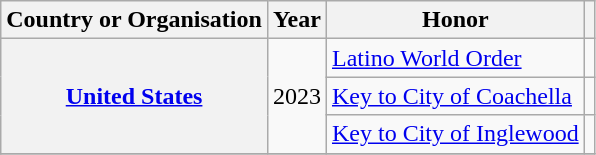<table class="wikitable plainrowheaders sortable" style="margin-right: 0;">
<tr>
<th scope="col">Country or Organisation</th>
<th scope="col">Year</th>
<th scope="col">Honor</th>
<th scope="col" class="unsortable"></th>
</tr>
<tr>
<th scope="row" rowspan="3"><a href='#'>United States</a></th>
<td rowspan="3">2023</td>
<td><a href='#'>Latino World Order</a></td>
<td style="text-align:center;"></td>
</tr>
<tr>
<td><a href='#'>Key to City of Coachella</a></td>
<td style="text-align:center;"></td>
</tr>
<tr>
<td><a href='#'>Key to City of Inglewood</a></td>
<td style="text-align:center;"></td>
</tr>
<tr>
</tr>
</table>
